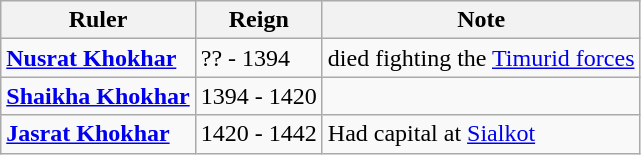<table class="wikitable">
<tr>
<th>Ruler</th>
<th>Reign</th>
<th>Note</th>
</tr>
<tr>
<td><strong><a href='#'>Nusrat Khokhar</a></strong></td>
<td>?? ‐ 1394</td>
<td>died fighting the <a href='#'>Timurid forces</a></td>
</tr>
<tr>
<td><strong><a href='#'>Shaikha Khokhar</a></strong></td>
<td>1394 - 1420</td>
<td></td>
</tr>
<tr>
<td><strong><a href='#'>Jasrat Khokhar</a></strong></td>
<td>1420 - 1442</td>
<td>Had capital at <a href='#'>Sialkot</a></td>
</tr>
</table>
